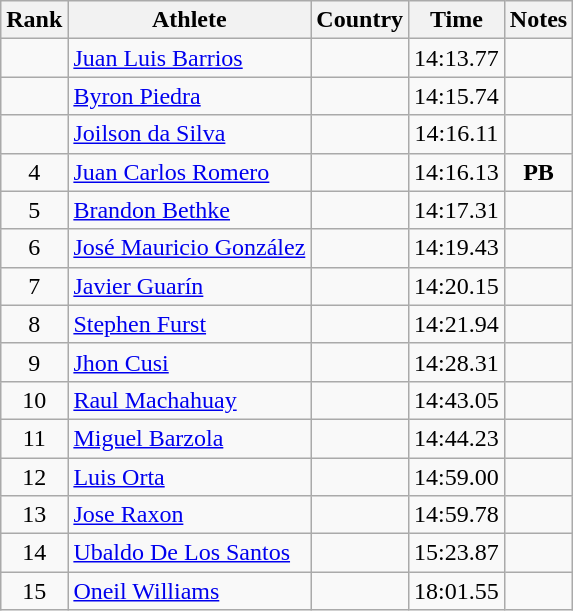<table class="wikitable sortable" style="text-align:center">
<tr>
<th>Rank</th>
<th>Athlete</th>
<th>Country</th>
<th>Time</th>
<th>Notes</th>
</tr>
<tr>
<td></td>
<td align="left"><a href='#'>Juan Luis Barrios</a></td>
<td align="left"></td>
<td>14:13.77</td>
<td></td>
</tr>
<tr>
<td></td>
<td align="left"><a href='#'>Byron Piedra</a></td>
<td align="left"></td>
<td>14:15.74</td>
<td></td>
</tr>
<tr>
<td></td>
<td align="left"><a href='#'>Joilson da Silva</a></td>
<td align="left"></td>
<td>14:16.11</td>
<td></td>
</tr>
<tr>
<td>4</td>
<td align="left"><a href='#'>Juan Carlos Romero</a></td>
<td align="left"></td>
<td>14:16.13</td>
<td><strong>PB</strong></td>
</tr>
<tr>
<td>5</td>
<td align="left"><a href='#'>Brandon Bethke</a></td>
<td align="left"></td>
<td>14:17.31</td>
<td></td>
</tr>
<tr>
<td>6</td>
<td align="left"><a href='#'>José Mauricio González</a></td>
<td align="left"></td>
<td>14:19.43</td>
<td></td>
</tr>
<tr>
<td>7</td>
<td align="left"><a href='#'>Javier Guarín</a></td>
<td align="left"></td>
<td>14:20.15</td>
<td></td>
</tr>
<tr>
<td>8</td>
<td align="left"><a href='#'>Stephen Furst</a></td>
<td align="left"></td>
<td>14:21.94</td>
<td></td>
</tr>
<tr>
<td>9</td>
<td align="left"><a href='#'>Jhon Cusi</a></td>
<td align="left"></td>
<td>14:28.31</td>
<td></td>
</tr>
<tr>
<td>10</td>
<td align="left"><a href='#'>Raul Machahuay</a></td>
<td align="left"></td>
<td>14:43.05</td>
<td></td>
</tr>
<tr>
<td>11</td>
<td align="left"><a href='#'>Miguel Barzola</a></td>
<td align="left"></td>
<td>14:44.23</td>
<td></td>
</tr>
<tr>
<td>12</td>
<td align="left"><a href='#'>Luis Orta</a></td>
<td align="left"></td>
<td>14:59.00</td>
<td></td>
</tr>
<tr>
<td>13</td>
<td align="left"><a href='#'>Jose Raxon</a></td>
<td align="left"></td>
<td>14:59.78</td>
<td></td>
</tr>
<tr>
<td>14</td>
<td align="left"><a href='#'>Ubaldo De Los Santos</a></td>
<td align="left"></td>
<td>15:23.87</td>
<td></td>
</tr>
<tr>
<td>15</td>
<td align="left"><a href='#'>Oneil Williams</a></td>
<td align="left"></td>
<td>18:01.55</td>
<td></td>
</tr>
</table>
